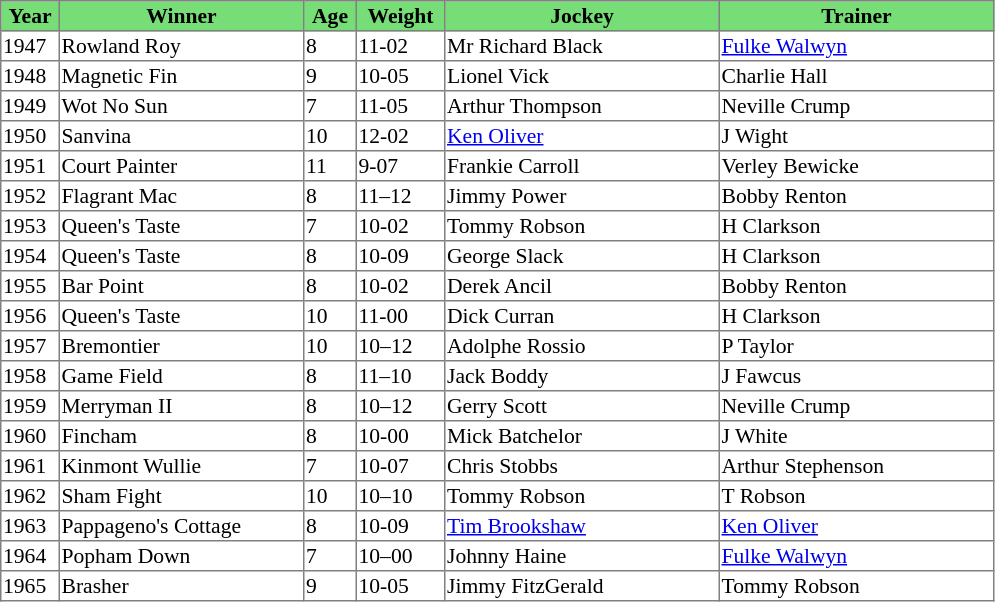<table class = "sortable" | border="1" style="border-collapse: collapse; font-size:90%">
<tr bgcolor="#77dd77" align="center">
<th width="36px"><strong>Year</strong><br></th>
<th width="160px"><strong>Winner</strong><br></th>
<th width="32px"><strong>Age</strong><br></th>
<th width="56px"><strong>Weight</strong><br></th>
<th width="180px"><strong>Jockey</strong><br></th>
<th width="180px"><strong>Trainer</strong><br></th>
</tr>
<tr>
<td>1947</td>
<td>Rowland Roy</td>
<td>8</td>
<td>11-02</td>
<td>Mr Richard Black</td>
<td><a href='#'>Fulke Walwyn</a></td>
</tr>
<tr>
<td>1948</td>
<td>Magnetic Fin</td>
<td>9</td>
<td>10-05</td>
<td>Lionel Vick</td>
<td>Charlie Hall</td>
</tr>
<tr>
<td>1949</td>
<td>Wot No Sun</td>
<td>7</td>
<td>11-05</td>
<td>Arthur Thompson</td>
<td>Neville Crump</td>
</tr>
<tr>
<td>1950</td>
<td>Sanvina</td>
<td>10</td>
<td>12-02</td>
<td><a href='#'>Ken Oliver</a></td>
<td>J Wight</td>
</tr>
<tr>
<td>1951</td>
<td>Court Painter</td>
<td>11</td>
<td>9-07</td>
<td>Frankie Carroll</td>
<td>Verley Bewicke</td>
</tr>
<tr>
<td>1952</td>
<td>Flagrant Mac</td>
<td>8</td>
<td>11–12</td>
<td>Jimmy Power</td>
<td>Bobby Renton</td>
</tr>
<tr>
<td>1953</td>
<td>Queen's Taste</td>
<td>7</td>
<td>10-02</td>
<td>Tommy Robson</td>
<td>H Clarkson</td>
</tr>
<tr>
<td>1954</td>
<td>Queen's Taste</td>
<td>8</td>
<td>10-09</td>
<td>George Slack</td>
<td>H Clarkson</td>
</tr>
<tr>
<td>1955</td>
<td>Bar Point</td>
<td>8</td>
<td>10-02</td>
<td>Derek Ancil</td>
<td>Bobby Renton</td>
</tr>
<tr>
<td>1956</td>
<td>Queen's Taste</td>
<td>10</td>
<td>11-00</td>
<td>Dick Curran</td>
<td>H Clarkson</td>
</tr>
<tr>
<td>1957</td>
<td>Bremontier</td>
<td>10</td>
<td>10–12</td>
<td>Adolphe Rossio</td>
<td>P Taylor</td>
</tr>
<tr>
<td>1958</td>
<td>Game Field</td>
<td>8</td>
<td>11–10</td>
<td>Jack Boddy</td>
<td>J Fawcus</td>
</tr>
<tr>
<td>1959</td>
<td>Merryman II</td>
<td>8</td>
<td>10–12</td>
<td>Gerry Scott</td>
<td>Neville Crump</td>
</tr>
<tr>
<td>1960</td>
<td>Fincham</td>
<td>8</td>
<td>10-00</td>
<td>Mick Batchelor</td>
<td>J White</td>
</tr>
<tr>
<td>1961</td>
<td>Kinmont Wullie</td>
<td>7</td>
<td>10-07</td>
<td>Chris Stobbs</td>
<td>Arthur Stephenson</td>
</tr>
<tr>
<td>1962</td>
<td>Sham Fight</td>
<td>10</td>
<td>10–10</td>
<td>Tommy Robson</td>
<td>T Robson</td>
</tr>
<tr>
<td>1963</td>
<td>Pappageno's Cottage</td>
<td>8</td>
<td>10-09</td>
<td><a href='#'>Tim Brookshaw</a></td>
<td><a href='#'>Ken Oliver</a></td>
</tr>
<tr>
<td>1964</td>
<td>Popham Down</td>
<td>7</td>
<td>10–00</td>
<td>Johnny Haine</td>
<td><a href='#'>Fulke Walwyn</a></td>
</tr>
<tr>
<td>1965</td>
<td>Brasher</td>
<td>9</td>
<td>10-05</td>
<td>Jimmy FitzGerald</td>
<td>Tommy Robson</td>
</tr>
</table>
